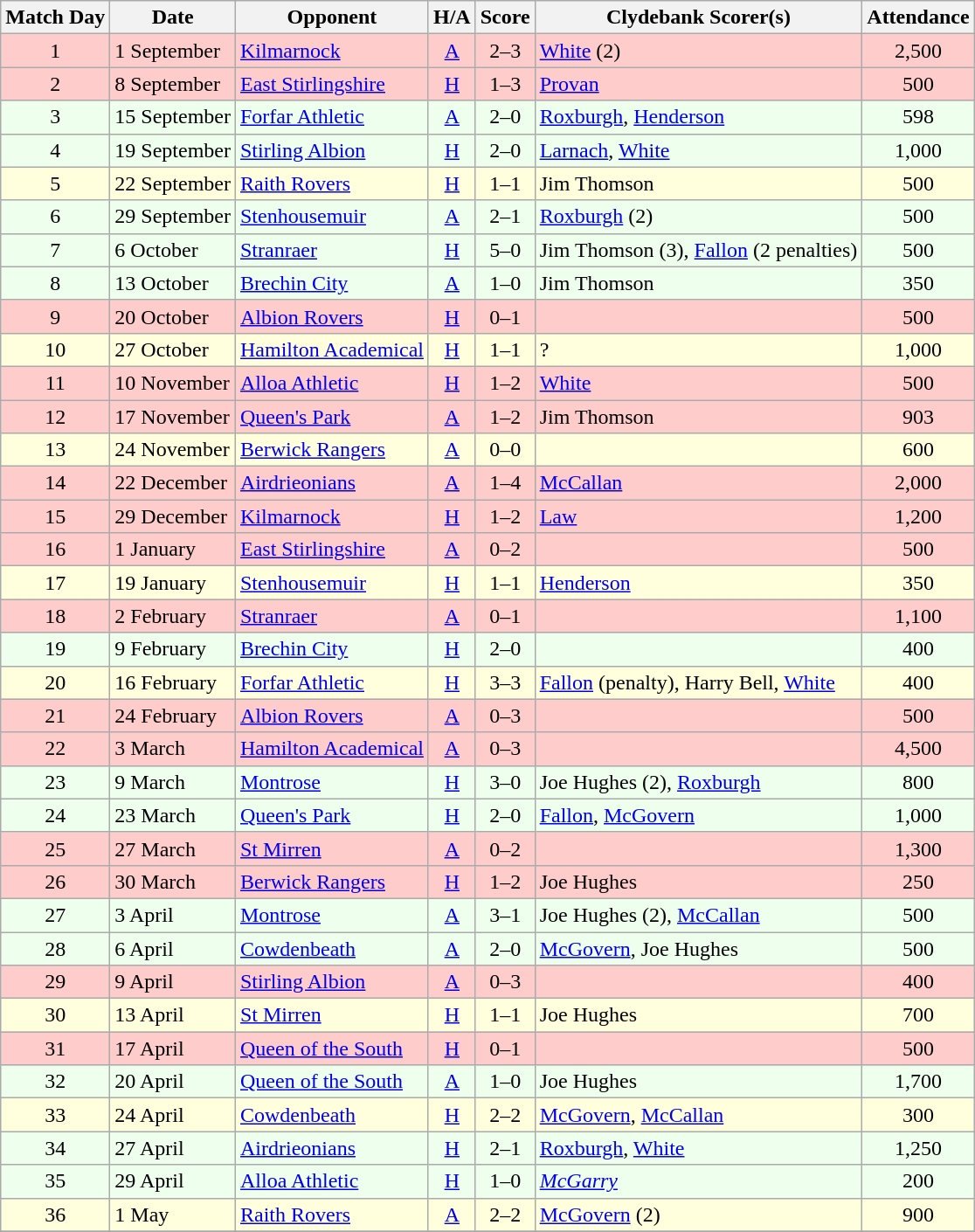<table class="wikitable" style="text-align:center">
<tr>
<th>Match Day</th>
<th>Date</th>
<th>Opponent</th>
<th>H/A</th>
<th>Score</th>
<th>Clydebank Scorer(s)</th>
<th>Attendance</th>
</tr>
<tr bgcolor=#FFCCCC>
<td>1</td>
<td align=left>1 September</td>
<td align=left><a href='#'>Kilmarnock</a></td>
<td><a href='#'>A</a></td>
<td>2–3</td>
<td align=left><a href='#'>White</a> (2)</td>
<td>2,500</td>
</tr>
<tr bgcolor=#FFCCCC>
<td>2</td>
<td align=left>8 September</td>
<td align=left><a href='#'>East Stirlingshire</a></td>
<td><a href='#'>H</a></td>
<td>1–3</td>
<td align=left><a href='#'>Provan</a></td>
<td>500</td>
</tr>
<tr bgcolor=#EEFFEE>
<td>3</td>
<td align=left>15 September</td>
<td align=left><a href='#'>Forfar Athletic</a></td>
<td><a href='#'>A</a></td>
<td>2–0</td>
<td align=left><a href='#'>Roxburgh</a>, <a href='#'>Henderson</a></td>
<td>598</td>
</tr>
<tr bgcolor=#EEFFEE>
<td>4</td>
<td align=left>19 September</td>
<td align=left><a href='#'>Stirling Albion</a></td>
<td><a href='#'>H</a></td>
<td>2–0</td>
<td align=left><a href='#'>Larnach</a>, <a href='#'>White</a></td>
<td>1,000</td>
</tr>
<tr bgcolor=#FFFFDD>
<td>5</td>
<td align=left>22 September</td>
<td align=left><a href='#'>Raith Rovers</a></td>
<td><a href='#'>H</a></td>
<td>1–1</td>
<td align=left>Jim Thomson</td>
<td>500</td>
</tr>
<tr bgcolor=#EEFFEE>
<td>6</td>
<td align=left>29 September</td>
<td align=left><a href='#'>Stenhousemuir</a></td>
<td><a href='#'>A</a></td>
<td>2–1</td>
<td align=left><a href='#'>Roxburgh</a> (2)</td>
<td>500</td>
</tr>
<tr bgcolor=#EEFFEE>
<td>7</td>
<td align=left>6 October</td>
<td align=left><a href='#'>Stranraer</a></td>
<td><a href='#'>H</a></td>
<td>5–0</td>
<td align=left>Jim Thomson (3), <a href='#'>Fallon</a> (2 penalties)</td>
<td>500</td>
</tr>
<tr bgcolor=#EEFFEE>
<td>8</td>
<td align=left>13 October</td>
<td align=left><a href='#'>Brechin City</a></td>
<td><a href='#'>A</a></td>
<td>1–0</td>
<td align=left>Jim Thomson</td>
<td>350</td>
</tr>
<tr bgcolor=#FFCCCC>
<td>9</td>
<td align=left>20 October</td>
<td align=left><a href='#'>Albion Rovers</a></td>
<td><a href='#'>H</a></td>
<td>0–1</td>
<td align=left></td>
<td>500</td>
</tr>
<tr bgcolor=#FFFFDD>
<td>10</td>
<td align=left>27 October</td>
<td align=left><a href='#'>Hamilton Academical</a></td>
<td><a href='#'>H</a></td>
<td>1–1</td>
<td align=left>?</td>
<td>1,000</td>
</tr>
<tr bgcolor=#FFCCCC>
<td>11</td>
<td align=left>10 November</td>
<td align=left><a href='#'>Alloa Athletic</a></td>
<td><a href='#'>H</a></td>
<td>1–2</td>
<td align=left><a href='#'>White</a></td>
<td>500</td>
</tr>
<tr bgcolor=#FFCCCC>
<td>12</td>
<td align=left>17 November</td>
<td align=left><a href='#'>Queen's Park</a></td>
<td><a href='#'>A</a></td>
<td>1–2</td>
<td align=left>Jim Thomson</td>
<td>903</td>
</tr>
<tr bgcolor=#FFFFDD>
<td>13</td>
<td align=left>24 November</td>
<td align=left><a href='#'>Berwick Rangers</a></td>
<td><a href='#'>A</a></td>
<td>0–0</td>
<td align=left></td>
<td>600</td>
</tr>
<tr bgcolor=#FFCCCC>
<td>14</td>
<td align=left>22 December</td>
<td align=left><a href='#'>Airdrieonians</a></td>
<td><a href='#'>A</a></td>
<td>1–4</td>
<td align=left><a href='#'>McCallan</a></td>
<td>2,000</td>
</tr>
<tr bgcolor=#FFCCCC>
<td>15</td>
<td align=left>29 December</td>
<td align=left><a href='#'>Kilmarnock</a></td>
<td><a href='#'>H</a></td>
<td>1–2</td>
<td align=left><a href='#'>Law</a></td>
<td>1,200</td>
</tr>
<tr bgcolor=#FFCCCC>
<td>16</td>
<td align=left>1 January</td>
<td align=left><a href='#'>East Stirlingshire</a></td>
<td><a href='#'>A</a></td>
<td>0–2</td>
<td align=left></td>
<td>500</td>
</tr>
<tr bgcolor=#FFFFDD>
<td>17</td>
<td align=left>19 January</td>
<td align=left><a href='#'>Stenhousemuir</a></td>
<td><a href='#'>H</a></td>
<td>1–1</td>
<td align=left><a href='#'>Henderson</a></td>
<td>350</td>
</tr>
<tr bgcolor=#FFCCCC>
<td>18</td>
<td align=left>2 February</td>
<td align=left><a href='#'>Stranraer</a></td>
<td><a href='#'>A</a></td>
<td>0–1</td>
<td align=left></td>
<td>1,100</td>
</tr>
<tr bgcolor=#EEFFEE>
<td>19</td>
<td align=left>9 February</td>
<td align=left><a href='#'>Brechin City</a></td>
<td><a href='#'>H</a></td>
<td>2–0</td>
<td align=left></td>
<td>400</td>
</tr>
<tr bgcolor=#FFFFDD>
<td>20</td>
<td align=left>16 February</td>
<td align=left><a href='#'>Forfar Athletic</a></td>
<td><a href='#'>H</a></td>
<td>3–3</td>
<td align=left><a href='#'>Fallon</a> (penalty), Harry Bell, <a href='#'>White</a></td>
<td>400</td>
</tr>
<tr bgcolor=#FFCCCC>
<td>21</td>
<td align=left>24 February</td>
<td align=left><a href='#'>Albion Rovers</a></td>
<td><a href='#'>A</a></td>
<td>0–3</td>
<td align=left></td>
<td>500</td>
</tr>
<tr bgcolor=#FFCCCC>
<td>22</td>
<td align=left>3 March</td>
<td align=left><a href='#'>Hamilton Academical</a></td>
<td><a href='#'>A</a></td>
<td>0–3</td>
<td align=left></td>
<td>4,500</td>
</tr>
<tr bgcolor=#EEFFEE>
<td>23</td>
<td align=left>9 March</td>
<td align=left><a href='#'>Montrose</a></td>
<td><a href='#'>H</a></td>
<td>3–0</td>
<td align=left>Joe Hughes (2), <a href='#'>Roxburgh</a></td>
<td>800</td>
</tr>
<tr bgcolor=#EEFFEE>
<td>24</td>
<td align=left>23 March</td>
<td align=left><a href='#'>Queen's Park</a></td>
<td><a href='#'>H</a></td>
<td>2–0</td>
<td align=left><a href='#'>Fallon</a>, <a href='#'>McGovern</a></td>
<td>1,000</td>
</tr>
<tr bgcolor=#FFCCCC>
<td>25</td>
<td align=left>27 March</td>
<td align=left><a href='#'>St Mirren</a></td>
<td><a href='#'>A</a></td>
<td>0–2</td>
<td align=left></td>
<td>1,300</td>
</tr>
<tr bgcolor=#FFCCCC>
<td>26</td>
<td align=left>30 March</td>
<td align=left><a href='#'>Berwick Rangers</a></td>
<td><a href='#'>H</a></td>
<td>1–2</td>
<td align=left>Joe Hughes</td>
<td>250</td>
</tr>
<tr bgcolor=#EEFFEE>
<td>27</td>
<td align=left>3 April</td>
<td align=left><a href='#'>Montrose</a></td>
<td><a href='#'>A</a></td>
<td>3–1</td>
<td align=left>Joe Hughes (2), <a href='#'>McCallan</a></td>
<td>500</td>
</tr>
<tr bgcolor=#EEFFEE>
<td>28</td>
<td align=left>6 April</td>
<td align=left><a href='#'>Cowdenbeath</a></td>
<td><a href='#'>A</a></td>
<td>2–0</td>
<td align=left><a href='#'>McGovern</a>, Joe Hughes</td>
<td>500</td>
</tr>
<tr bgcolor=#FFCCCC>
<td>29</td>
<td align=left>9 April</td>
<td align=left><a href='#'>Stirling Albion</a></td>
<td><a href='#'>A</a></td>
<td>0–3</td>
<td align=left></td>
<td>400</td>
</tr>
<tr bgcolor=#FFFFDD>
<td>30</td>
<td align=left>13 April</td>
<td align=left><a href='#'>St Mirren</a></td>
<td><a href='#'>H</a></td>
<td>1–1</td>
<td align=left>Joe Hughes</td>
<td>700</td>
</tr>
<tr bgcolor=#FFCCCC>
<td>31</td>
<td align=left>17 April</td>
<td align=left><a href='#'>Queen of the South</a></td>
<td><a href='#'>H</a></td>
<td>0–1</td>
<td align=left></td>
<td>500</td>
</tr>
<tr bgcolor=#EEFFEE>
<td>32</td>
<td align=left>20 April</td>
<td align=left><a href='#'>Queen of the South</a></td>
<td><a href='#'>A</a></td>
<td>1–0</td>
<td align=left>Joe Hughes</td>
<td>1,700</td>
</tr>
<tr bgcolor=#FFFFDD>
<td>33</td>
<td align=left>24 April</td>
<td align=left><a href='#'>Cowdenbeath</a></td>
<td><a href='#'>H</a></td>
<td>2–2</td>
<td align=left><a href='#'>McGovern</a>, <a href='#'>McCallan</a></td>
<td>300</td>
</tr>
<tr bgcolor=#EEFFEE>
<td>34</td>
<td align=left>27 April</td>
<td align=left><a href='#'>Airdrieonians</a></td>
<td><a href='#'>H</a></td>
<td>2–1</td>
<td align=left><a href='#'>Roxburgh</a>, <a href='#'>White</a></td>
<td>1,250</td>
</tr>
<tr bgcolor=#EEFFEE>
<td>35</td>
<td align=left>29 April</td>
<td align=left><a href='#'>Alloa Athletic</a></td>
<td><a href='#'>H</a></td>
<td>1–0</td>
<td align=left><em><a href='#'>McGarry</a></em></td>
<td>200</td>
</tr>
<tr bgcolor=#FFFFDD>
<td>36</td>
<td align=left>1 May</td>
<td align=left><a href='#'>Raith Rovers</a></td>
<td><a href='#'>A</a></td>
<td>2–2</td>
<td align=left><a href='#'>McGovern</a> (2)</td>
<td>900</td>
</tr>
<tr>
</tr>
</table>
